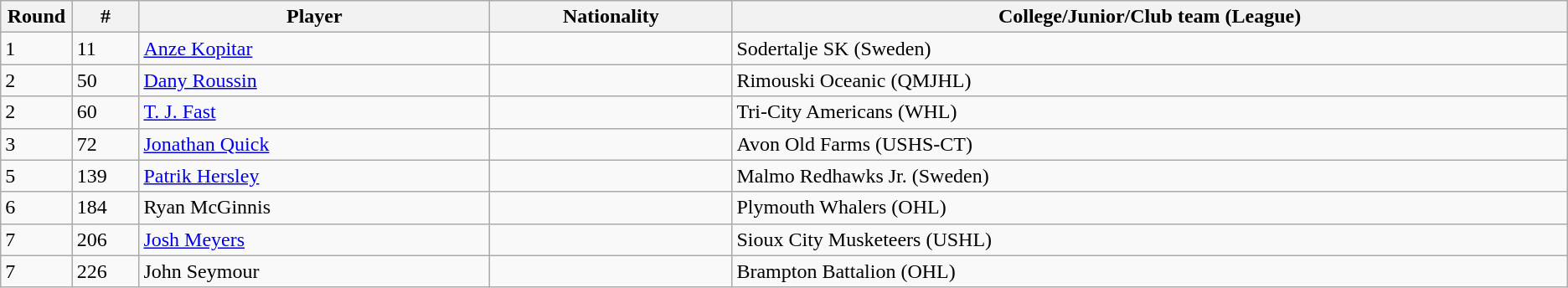<table class="wikitable">
<tr align="center">
<th bgcolor="#DDDDFF" width="4.0%">Round</th>
<th bgcolor="#DDDDFF" width="4.0%">#</th>
<th bgcolor="#DDDDFF" width="21.0%">Player</th>
<th bgcolor="#DDDDFF" width="14.5%">Nationality</th>
<th bgcolor="#DDDDFF" width="50.0%">College/Junior/Club team (League)</th>
</tr>
<tr>
<td>1</td>
<td>11</td>
<td><a href='#'>Anze Kopitar</a></td>
<td></td>
<td>Sodertalje SK (Sweden)</td>
</tr>
<tr>
<td>2</td>
<td>50</td>
<td><a href='#'>Dany Roussin</a></td>
<td></td>
<td>Rimouski Oceanic (QMJHL)</td>
</tr>
<tr>
<td>2</td>
<td>60</td>
<td><a href='#'>T. J. Fast</a></td>
<td></td>
<td>Tri-City Americans (WHL)</td>
</tr>
<tr>
<td>3</td>
<td>72</td>
<td><a href='#'>Jonathan Quick</a></td>
<td></td>
<td>Avon Old Farms (USHS-CT)</td>
</tr>
<tr>
<td>5</td>
<td>139</td>
<td><a href='#'>Patrik Hersley</a></td>
<td></td>
<td>Malmo Redhawks Jr. (Sweden)</td>
</tr>
<tr>
<td>6</td>
<td>184</td>
<td>Ryan McGinnis</td>
<td></td>
<td>Plymouth Whalers (OHL)</td>
</tr>
<tr>
<td>7</td>
<td>206</td>
<td><a href='#'>Josh Meyers</a></td>
<td></td>
<td>Sioux City Musketeers (USHL)</td>
</tr>
<tr>
<td>7</td>
<td>226</td>
<td>John Seymour</td>
<td></td>
<td>Brampton Battalion (OHL)</td>
</tr>
</table>
